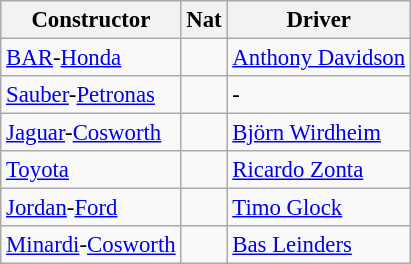<table class="wikitable" style="font-size: 95%">
<tr>
<th>Constructor</th>
<th>Nat</th>
<th>Driver</th>
</tr>
<tr>
<td><a href='#'>BAR</a>-<a href='#'>Honda</a></td>
<td></td>
<td><a href='#'>Anthony Davidson</a></td>
</tr>
<tr>
<td><a href='#'>Sauber</a>-<a href='#'>Petronas</a></td>
<td></td>
<td>-</td>
</tr>
<tr>
<td><a href='#'>Jaguar</a>-<a href='#'>Cosworth</a></td>
<td></td>
<td><a href='#'>Björn Wirdheim</a></td>
</tr>
<tr>
<td><a href='#'>Toyota</a></td>
<td></td>
<td><a href='#'>Ricardo Zonta</a></td>
</tr>
<tr>
<td><a href='#'>Jordan</a>-<a href='#'>Ford</a></td>
<td></td>
<td><a href='#'>Timo Glock</a></td>
</tr>
<tr>
<td><a href='#'>Minardi</a>-<a href='#'>Cosworth</a></td>
<td></td>
<td><a href='#'>Bas Leinders</a></td>
</tr>
</table>
